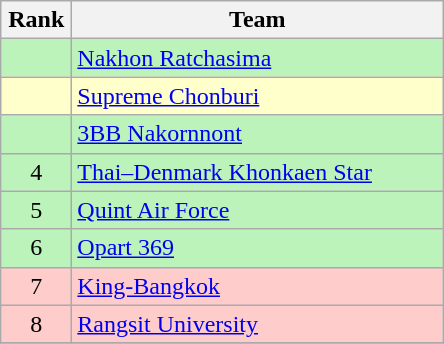<table class="wikitable" style="text-align: center;">
<tr>
<th width=40>Rank</th>
<th width=240>Team</th>
</tr>
<tr bgcolor=#BBF3BB>
<td></td>
<td align=left><a href='#'>Nakhon Ratchasima</a></td>
</tr>
<tr bgcolor=#ffffcc>
<td></td>
<td align=left><a href='#'>Supreme Chonburi</a></td>
</tr>
<tr bgcolor=#BBF3BB>
<td></td>
<td align=left><a href='#'>3BB Nakornnont</a></td>
</tr>
<tr bgcolor=#BBF3BB>
<td>4</td>
<td align=left><a href='#'>Thai–Denmark Khonkaen Star</a></td>
</tr>
<tr bgcolor=#BBF3BB>
<td>5</td>
<td align=left><a href='#'>Quint Air Force</a></td>
</tr>
<tr bgcolor=#BBF3BB>
<td>6</td>
<td align=left><a href='#'>Opart 369</a></td>
</tr>
<tr bgcolor=#ffcccc>
<td>7</td>
<td align=left><a href='#'>King-Bangkok</a></td>
</tr>
<tr bgcolor=#ffcccc>
<td>8</td>
<td align=left><a href='#'>Rangsit University</a></td>
</tr>
<tr>
</tr>
</table>
